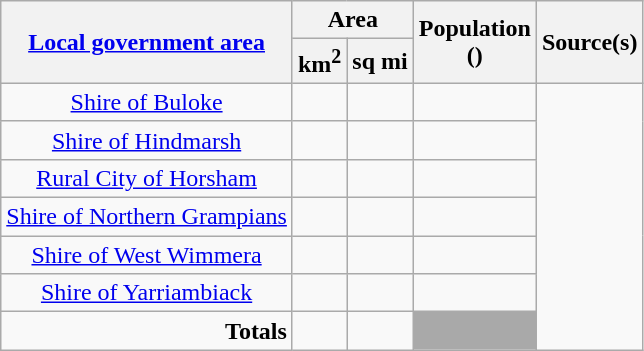<table class="wikitable sortable plainrowheaders" style="text-align:center;">
<tr>
<th scope="col" rowspan="2"><a href='#'>Local government area</a></th>
<th scope="col" colspan="2">Area</th>
<th scope="col" rowspan="2">Population<br>()</th>
<th scope="col" rowspan="2">Source(s)</th>
</tr>
<tr>
<th scope="col">km<sup>2</sup></th>
<th scope="col">sq mi</th>
</tr>
<tr>
<td scope="row"><a href='#'>Shire of Buloke</a> </td>
<td></td>
<td align="right"></td>
<td></td>
</tr>
<tr>
<td scope="row"><a href='#'>Shire of Hindmarsh</a></td>
<td></td>
<td align="right"></td>
<td></td>
</tr>
<tr>
<td scope="row"><a href='#'>Rural City of Horsham</a></td>
<td></td>
<td align="right"></td>
<td></td>
</tr>
<tr>
<td scope="row"><a href='#'>Shire of Northern Grampians</a></td>
<td></td>
<td align="right"></td>
<td></td>
</tr>
<tr>
<td scope="row"><a href='#'>Shire of West Wimmera</a></td>
<td></td>
<td align="right"></td>
<td></td>
</tr>
<tr>
<td scope="row"><a href='#'>Shire of Yarriambiack</a></td>
<td></td>
<td align="right"></td>
<td></td>
</tr>
<tr>
<td scope="row" align="right"><strong>Totals</strong></td>
<td></td>
<td align="right"><strong></strong></td>
<td style="background:darkgrey;"></td>
</tr>
</table>
